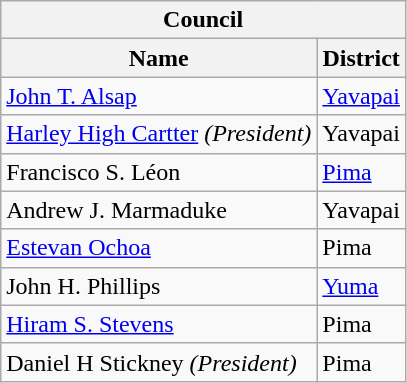<table class="wikitable">
<tr>
<th colspan="2">Council</th>
</tr>
<tr>
<th>Name</th>
<th>District</th>
</tr>
<tr>
<td><a href='#'>John T. Alsap</a></td>
<td><a href='#'>Yavapai</a></td>
</tr>
<tr>
<td><a href='#'>Harley High Cartter</a> <em>(President)</em></td>
<td>Yavapai</td>
</tr>
<tr>
<td>Francisco S. Léon</td>
<td><a href='#'>Pima</a></td>
</tr>
<tr>
<td>Andrew J. Marmaduke</td>
<td>Yavapai</td>
</tr>
<tr>
<td><a href='#'>Estevan Ochoa</a></td>
<td>Pima</td>
</tr>
<tr>
<td>John H. Phillips</td>
<td><a href='#'>Yuma</a></td>
</tr>
<tr>
<td><a href='#'>Hiram S. Stevens</a></td>
<td>Pima</td>
</tr>
<tr>
<td>Daniel H Stickney <em>(President)</em></td>
<td>Pima</td>
</tr>
</table>
